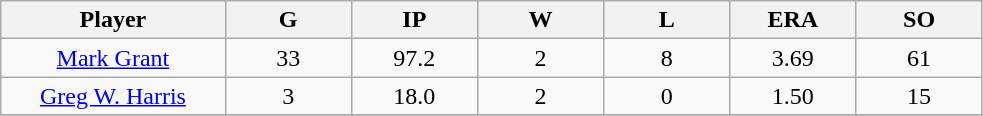<table class="wikitable sortable">
<tr>
<th bgcolor="#DDDDFF" width="16%">Player</th>
<th bgcolor="#DDDDFF" width="9%">G</th>
<th bgcolor="#DDDDFF" width="9%">IP</th>
<th bgcolor="#DDDDFF" width="9%">W</th>
<th bgcolor="#DDDDFF" width="9%">L</th>
<th bgcolor="#DDDDFF" width="9%">ERA</th>
<th bgcolor="#DDDDFF" width="9%">SO</th>
</tr>
<tr align="center">
<td><a href='#'>Mark Grant</a></td>
<td>33</td>
<td>97.2</td>
<td>2</td>
<td>8</td>
<td>3.69</td>
<td>61</td>
</tr>
<tr align=center>
<td><a href='#'>Greg W. Harris</a></td>
<td>3</td>
<td>18.0</td>
<td>2</td>
<td>0</td>
<td>1.50</td>
<td>15</td>
</tr>
<tr align="center">
</tr>
</table>
